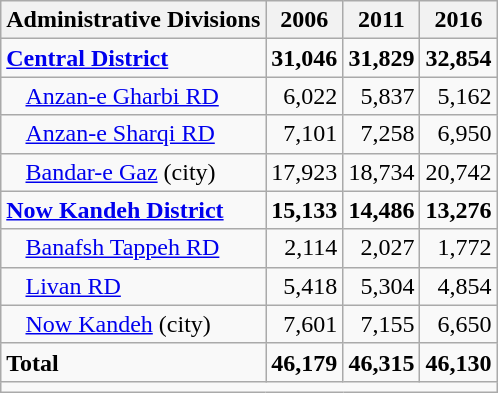<table class="wikitable">
<tr>
<th>Administrative Divisions</th>
<th>2006</th>
<th>2011</th>
<th>2016</th>
</tr>
<tr>
<td><strong><a href='#'>Central District</a></strong></td>
<td style="text-align: right;"><strong>31,046</strong></td>
<td style="text-align: right;"><strong>31,829</strong></td>
<td style="text-align: right;"><strong>32,854</strong></td>
</tr>
<tr>
<td style="padding-left: 1em;"><a href='#'>Anzan-e Gharbi RD</a></td>
<td style="text-align: right;">6,022</td>
<td style="text-align: right;">5,837</td>
<td style="text-align: right;">5,162</td>
</tr>
<tr>
<td style="padding-left: 1em;"><a href='#'>Anzan-e Sharqi RD</a></td>
<td style="text-align: right;">7,101</td>
<td style="text-align: right;">7,258</td>
<td style="text-align: right;">6,950</td>
</tr>
<tr>
<td style="padding-left: 1em;"><a href='#'>Bandar-e Gaz</a> (city)</td>
<td style="text-align: right;">17,923</td>
<td style="text-align: right;">18,734</td>
<td style="text-align: right;">20,742</td>
</tr>
<tr>
<td><strong><a href='#'>Now Kandeh District</a></strong></td>
<td style="text-align: right;"><strong>15,133</strong></td>
<td style="text-align: right;"><strong>14,486</strong></td>
<td style="text-align: right;"><strong>13,276</strong></td>
</tr>
<tr>
<td style="padding-left: 1em;"><a href='#'>Banafsh Tappeh RD</a></td>
<td style="text-align: right;">2,114</td>
<td style="text-align: right;">2,027</td>
<td style="text-align: right;">1,772</td>
</tr>
<tr>
<td style="padding-left: 1em;"><a href='#'>Livan RD</a></td>
<td style="text-align: right;">5,418</td>
<td style="text-align: right;">5,304</td>
<td style="text-align: right;">4,854</td>
</tr>
<tr>
<td style="padding-left: 1em;"><a href='#'>Now Kandeh</a> (city)</td>
<td style="text-align: right;">7,601</td>
<td style="text-align: right;">7,155</td>
<td style="text-align: right;">6,650</td>
</tr>
<tr>
<td><strong>Total</strong></td>
<td style="text-align: right;"><strong>46,179</strong></td>
<td style="text-align: right;"><strong>46,315</strong></td>
<td style="text-align: right;"><strong>46,130</strong></td>
</tr>
<tr>
<td colspan=4></td>
</tr>
</table>
